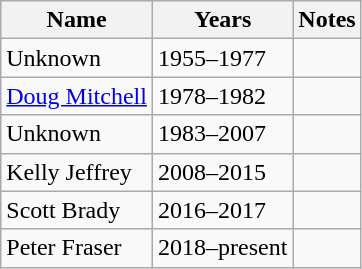<table class="wikitable">
<tr>
<th>Name</th>
<th>Years</th>
<th>Notes</th>
</tr>
<tr>
<td>Unknown</td>
<td>1955–1977</td>
<td></td>
</tr>
<tr>
<td><a href='#'>Doug Mitchell</a></td>
<td>1978–1982</td>
<td></td>
</tr>
<tr>
<td>Unknown</td>
<td>1983–2007</td>
<td></td>
</tr>
<tr>
<td>Kelly Jeffrey</td>
<td>2008–2015</td>
<td></td>
</tr>
<tr>
<td>Scott Brady</td>
<td>2016–2017</td>
<td></td>
</tr>
<tr>
<td>Peter Fraser</td>
<td>2018–present</td>
<td></td>
</tr>
</table>
